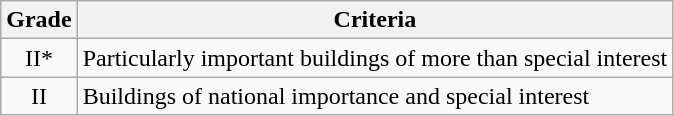<table class="wikitable">
<tr>
<th>Grade</th>
<th>Criteria</th>
</tr>
<tr>
<td align="center" >II*</td>
<td>Particularly important buildings of more than special interest</td>
</tr>
<tr>
<td align="center" >II</td>
<td>Buildings of national importance and special interest</td>
</tr>
</table>
